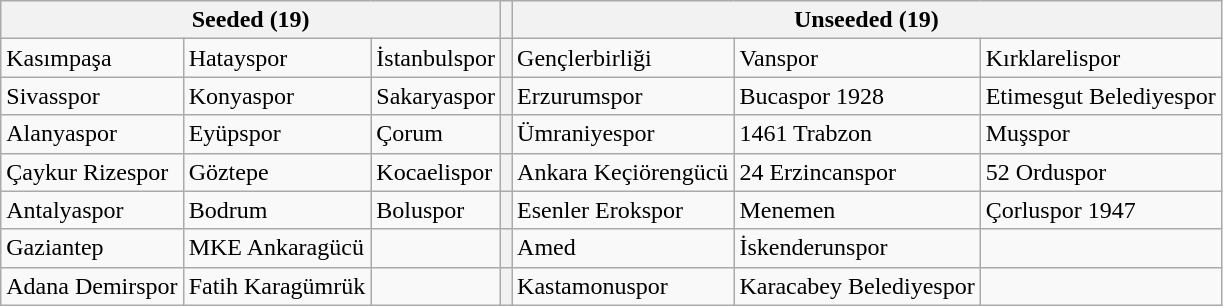<table class="wikitable">
<tr>
<th colspan="3">Seeded  (19)</th>
<th></th>
<th colspan="3">Unseeded (19)</th>
</tr>
<tr>
<td>Kasımpaşa</td>
<td>Hatayspor</td>
<td>İstanbulspor</td>
<th></th>
<td>Gençlerbirliği</td>
<td>Vanspor</td>
<td>Kırklarelispor</td>
</tr>
<tr>
<td>Sivasspor</td>
<td>Konyaspor</td>
<td>Sakaryaspor</td>
<th></th>
<td>Erzurumspor</td>
<td>Bucaspor 1928</td>
<td>Etimesgut Belediyespor</td>
</tr>
<tr>
<td>Alanyaspor</td>
<td>Eyüpspor</td>
<td>Çorum</td>
<th></th>
<td>Ümraniyespor</td>
<td>1461 Trabzon</td>
<td>Muşspor</td>
</tr>
<tr>
<td>Çaykur Rizespor</td>
<td>Göztepe</td>
<td>Kocaelispor</td>
<th></th>
<td>Ankara Keçiörengücü</td>
<td>24 Erzincanspor</td>
<td>52 Orduspor</td>
</tr>
<tr>
<td>Antalyaspor</td>
<td>Bodrum</td>
<td>Boluspor</td>
<th></th>
<td>Esenler Erokspor</td>
<td>Menemen</td>
<td>Çorluspor 1947</td>
</tr>
<tr>
<td>Gaziantep</td>
<td>MKE Ankaragücü</td>
<td></td>
<th></th>
<td>Amed</td>
<td>İskenderunspor</td>
<td></td>
</tr>
<tr>
<td>Adana Demirspor</td>
<td>Fatih Karagümrük</td>
<td></td>
<th></th>
<td>Kastamonuspor</td>
<td>Karacabey Belediyespor</td>
<td></td>
</tr>
</table>
